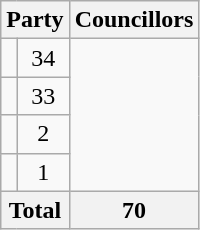<table class="wikitable">
<tr>
<th colspan=2>Party</th>
<th>Councillors</th>
</tr>
<tr>
<td></td>
<td align=center>34</td>
</tr>
<tr>
<td></td>
<td align=center>33</td>
</tr>
<tr>
<td></td>
<td align=center>2</td>
</tr>
<tr>
<td></td>
<td align=center>1</td>
</tr>
<tr>
<th colspan=2>Total</th>
<th>70</th>
</tr>
</table>
